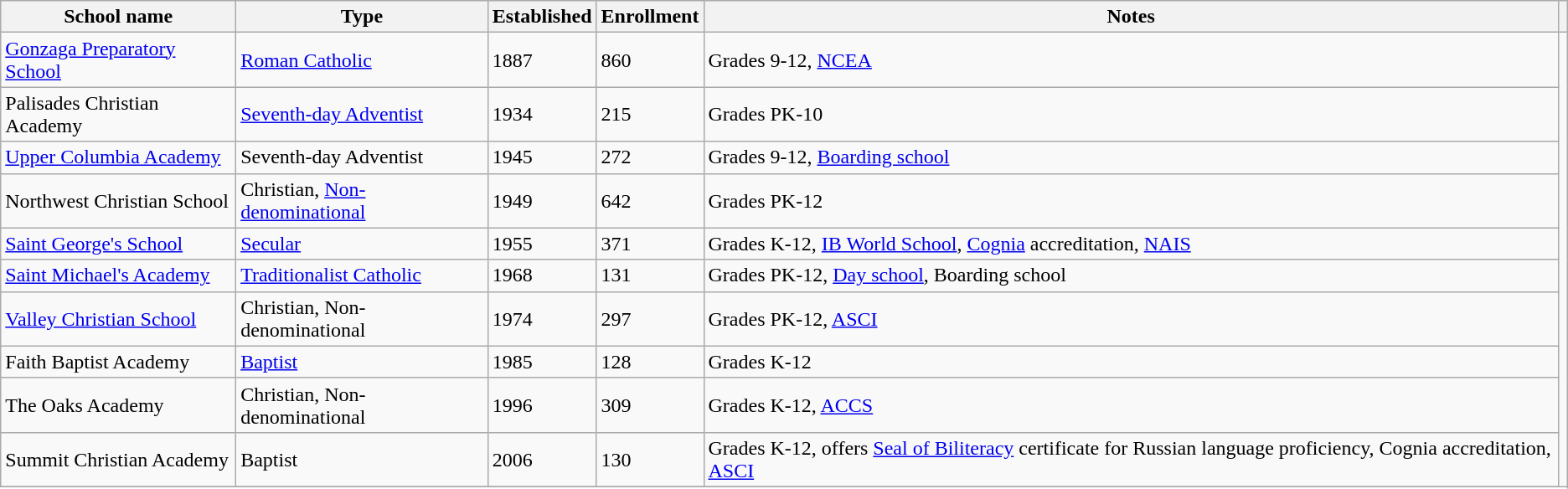<table class="wikitable sortable mw-collapsible">
<tr>
<th>School name</th>
<th>Type</th>
<th>Established</th>
<th>Enrollment</th>
<th>Notes</th>
<th></th>
</tr>
<tr>
<td><a href='#'>Gonzaga Preparatory School</a></td>
<td><a href='#'>Roman Catholic</a></td>
<td>1887</td>
<td>860</td>
<td>Grades 9-12, <a href='#'>NCEA</a></td>
</tr>
<tr>
<td>Palisades Christian Academy</td>
<td><a href='#'>Seventh-day Adventist</a></td>
<td>1934</td>
<td>215</td>
<td>Grades PK-10</td>
</tr>
<tr>
<td><a href='#'>Upper Columbia Academy</a></td>
<td>Seventh-day Adventist</td>
<td>1945</td>
<td>272</td>
<td>Grades 9-12, <a href='#'>Boarding school</a></td>
</tr>
<tr>
<td>Northwest Christian School</td>
<td>Christian, <a href='#'>Non-denominational</a></td>
<td>1949</td>
<td>642</td>
<td>Grades PK-12</td>
</tr>
<tr>
<td><a href='#'>Saint George's School</a></td>
<td><a href='#'>Secular</a></td>
<td>1955</td>
<td>371</td>
<td>Grades K-12, <a href='#'>IB World School</a>, <a href='#'>Cognia</a> accreditation, <a href='#'>NAIS</a></td>
</tr>
<tr>
<td><a href='#'>Saint Michael's Academy</a></td>
<td><a href='#'>Traditionalist Catholic</a></td>
<td>1968</td>
<td>131</td>
<td>Grades PK-12, <a href='#'>Day school</a>, Boarding school</td>
</tr>
<tr>
<td><a href='#'>Valley Christian School</a></td>
<td>Christian, Non-denominational</td>
<td>1974</td>
<td>297</td>
<td>Grades PK-12, <a href='#'>ASCI</a></td>
</tr>
<tr>
<td>Faith Baptist Academy</td>
<td><a href='#'>Baptist</a></td>
<td>1985</td>
<td>128</td>
<td>Grades K-12</td>
</tr>
<tr>
<td>The Oaks Academy</td>
<td>Christian, Non-denominational</td>
<td>1996</td>
<td>309</td>
<td>Grades K-12, <a href='#'>ACCS</a></td>
</tr>
<tr>
<td>Summit Christian Academy</td>
<td>Baptist</td>
<td>2006</td>
<td>130</td>
<td>Grades K-12, offers <a href='#'>Seal of Biliteracy</a> certificate for Russian language proficiency, Cognia accreditation, <a href='#'>ASCI</a></td>
</tr>
<tr>
</tr>
</table>
